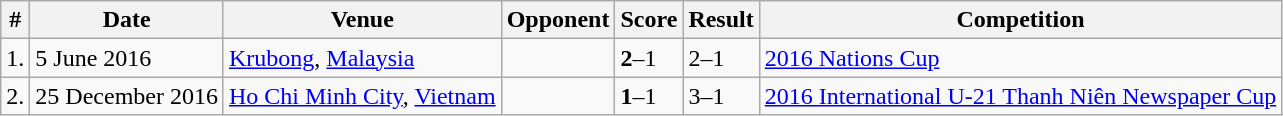<table class=wikitable collapsible>
<tr>
<th>#</th>
<th>Date</th>
<th>Venue</th>
<th>Opponent</th>
<th>Score</th>
<th>Result</th>
<th>Competition</th>
</tr>
<tr>
<td>1.</td>
<td>5 June 2016</td>
<td><a href='#'>Krubong</a>, <a href='#'>Malaysia</a></td>
<td></td>
<td><strong>2</strong>–1</td>
<td>2–1</td>
<td><a href='#'>2016 Nations Cup</a></td>
</tr>
<tr>
<td>2.</td>
<td>25 December 2016</td>
<td><a href='#'>Ho Chi Minh City</a>, <a href='#'>Vietnam</a></td>
<td></td>
<td><strong>1</strong>–1</td>
<td>3–1</td>
<td><a href='#'>2016 International U-21 Thanh Niên Newspaper Cup</a></td>
</tr>
</table>
